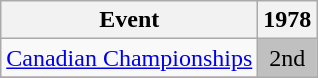<table class="wikitable">
<tr>
<th>Event</th>
<th>1978</th>
</tr>
<tr>
<td><a href='#'>Canadian Championships</a></td>
<td align="center" bgcolor="silver">2nd</td>
</tr>
<tr>
</tr>
</table>
